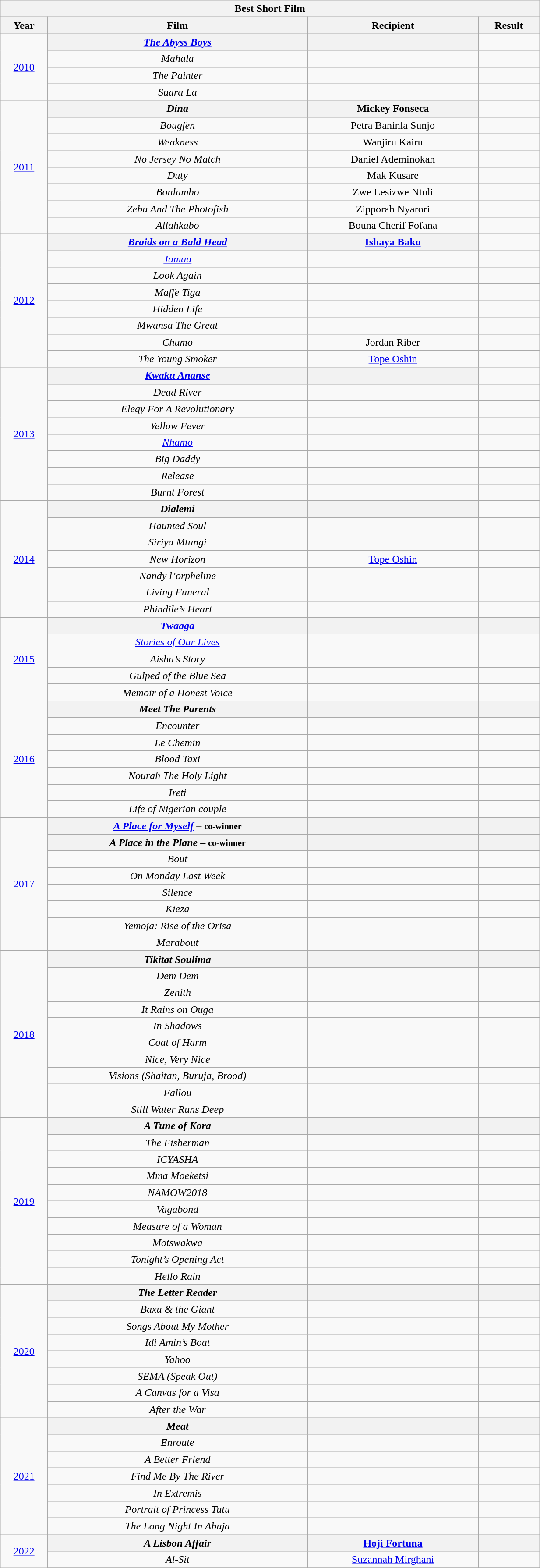<table class=wikitable style="text-align:center" width="65%">
<tr>
<th colspan="5">Best Short Film</th>
</tr>
<tr>
<th>Year</th>
<th>Film</th>
<th>Recipient</th>
<th>Result</th>
</tr>
<tr>
<td rowspan="4"><a href='#'>2010</a></td>
<th><em><a href='#'>The Abyss Boys</a></em></th>
<th></th>
<td></td>
</tr>
<tr>
<td><em>Mahala</em></td>
<td></td>
<td></td>
</tr>
<tr>
<td><em>The Painter</em></td>
<td></td>
<td></td>
</tr>
<tr>
<td><em>Suara La</em></td>
<td></td>
<td></td>
</tr>
<tr>
<td rowspan="8"><a href='#'>2011</a></td>
<th><em>Dina</em></th>
<th>Mickey Fonseca</th>
<td></td>
</tr>
<tr>
<td><em>Bougfen</em></td>
<td>Petra Baninla Sunjo</td>
<td></td>
</tr>
<tr>
<td><em>Weakness</em></td>
<td>Wanjiru Kairu</td>
<td></td>
</tr>
<tr>
<td><em>No Jersey No Match</em></td>
<td>Daniel Ademinokan</td>
<td></td>
</tr>
<tr>
<td><em>Duty</em></td>
<td>Mak Kusare</td>
<td></td>
</tr>
<tr>
<td><em>Bonlambo</em></td>
<td>Zwe Lesizwe Ntuli</td>
<td></td>
</tr>
<tr>
<td><em>Zebu And The Photofish</em></td>
<td>Zipporah Nyarori</td>
<td></td>
</tr>
<tr>
<td><em>Allahkabo</em></td>
<td>Bouna Cherif Fofana</td>
<td></td>
</tr>
<tr>
<td rowspan="8"><a href='#'>2012</a></td>
<th><em><a href='#'>Braids on a Bald Head</a></em></th>
<th><a href='#'>Ishaya Bako</a></th>
<td></td>
</tr>
<tr>
<td><em><a href='#'>Jamaa</a></em></td>
<td></td>
<td></td>
</tr>
<tr>
<td><em>Look Again</em></td>
<td></td>
<td></td>
</tr>
<tr>
<td><em>Maffe Tiga</em></td>
<td></td>
<td></td>
</tr>
<tr>
<td><em>Hidden Life</em></td>
<td></td>
<td></td>
</tr>
<tr>
<td><em>Mwansa The Great</em></td>
<td></td>
<td></td>
</tr>
<tr>
<td><em>Chumo</em></td>
<td>Jordan Riber</td>
<td></td>
</tr>
<tr>
<td><em>The Young Smoker</em></td>
<td><a href='#'>Tope Oshin</a></td>
<td></td>
</tr>
<tr>
<td rowspan="8"><a href='#'>2013</a></td>
<th><em><a href='#'>Kwaku Ananse</a></em></th>
<th></th>
<td></td>
</tr>
<tr>
<td><em>Dead River</em></td>
<td></td>
<td></td>
</tr>
<tr>
<td><em>Elegy For A Revolutionary</em></td>
<td></td>
<td></td>
</tr>
<tr>
<td><em>Yellow Fever</em></td>
<td></td>
<td></td>
</tr>
<tr>
<td><em><a href='#'>Nhamo</a></em></td>
<td></td>
<td></td>
</tr>
<tr>
<td><em>Big Daddy</em></td>
<td></td>
<td></td>
</tr>
<tr>
<td><em>Release</em></td>
<td></td>
<td></td>
</tr>
<tr>
<td><em>Burnt Forest </em></td>
<td></td>
<td></td>
</tr>
<tr>
<td rowspan="7"><a href='#'>2014</a></td>
<th><em>Dialemi</em></th>
<th></th>
<td></td>
</tr>
<tr>
<td><em>Haunted Soul</em></td>
<td></td>
<td></td>
</tr>
<tr>
<td><em>Siriya Mtungi</em></td>
<td></td>
<td></td>
</tr>
<tr>
<td><em>New Horizon</em></td>
<td><a href='#'>Tope Oshin</a></td>
<td></td>
</tr>
<tr>
<td><em>Nandy l’orpheline</em></td>
<td></td>
<td></td>
</tr>
<tr>
<td><em>Living Funeral</em></td>
<td></td>
<td></td>
</tr>
<tr>
<td><em>Phindile’s Heart</em></td>
<td></td>
<td></td>
</tr>
<tr>
<td rowspan="5"><a href='#'>2015</a></td>
<th><em><a href='#'>Twaaga</a></em></th>
<th></th>
<th></th>
</tr>
<tr>
<td><em><a href='#'>Stories of Our Lives</a></em></td>
<td></td>
<td></td>
</tr>
<tr>
<td><em>Aisha’s Story</em></td>
<td></td>
<td></td>
</tr>
<tr>
<td><em>Gulped of the Blue Sea</em></td>
<td></td>
<td></td>
</tr>
<tr>
<td><em>Memoir of a Honest Voice</em></td>
<td></td>
<td></td>
</tr>
<tr>
<td rowspan="7"><a href='#'>2016</a></td>
<th><em>Meet The Parents</em></th>
<th></th>
<th></th>
</tr>
<tr>
<td><em>Encounter</em></td>
<td></td>
<td></td>
</tr>
<tr>
<td><em>Le Chemin</em></td>
<td></td>
<td></td>
</tr>
<tr>
<td><em>Blood Taxi</em></td>
<td></td>
<td></td>
</tr>
<tr>
<td><em>Nourah The Holy Light</em></td>
<td></td>
<td></td>
</tr>
<tr>
<td><em>Ireti</em></td>
<td></td>
<td></td>
</tr>
<tr>
<td><em>Life of Nigerian couple</em></td>
<td></td>
<td></td>
</tr>
<tr>
<td rowspan="8"><a href='#'>2017</a></td>
<th><em><a href='#'>A Place for Myself</a></em> – <small>co-winner</small></th>
<th></th>
<th></th>
</tr>
<tr>
<th><em>A Place in the Plane</em> – <small>co-winner</small></th>
<th></th>
<th></th>
</tr>
<tr>
<td><em>Bout</em></td>
<td></td>
<td></td>
</tr>
<tr>
<td><em>On Monday Last Week</em></td>
<td></td>
<td></td>
</tr>
<tr>
<td><em>Silence</em></td>
<td></td>
<td></td>
</tr>
<tr>
<td><em>Kieza</em></td>
<td></td>
<td></td>
</tr>
<tr>
<td><em>Yemoja: Rise of the Orisa</em></td>
<td></td>
<td></td>
</tr>
<tr>
<td><em>Marabout</em></td>
<td></td>
<td></td>
</tr>
<tr>
<td rowspan="10"><a href='#'>2018</a></td>
<th><em>Tikitat Soulima</em></th>
<th></th>
<th></th>
</tr>
<tr>
<td><em>Dem Dem</em></td>
<td></td>
<td></td>
</tr>
<tr>
<td><em>Zenith</em></td>
<td></td>
<td></td>
</tr>
<tr>
<td><em>It Rains on Ouga</em></td>
<td></td>
<td></td>
</tr>
<tr>
<td><em>In Shadows</em></td>
<td></td>
<td></td>
</tr>
<tr>
<td><em>Coat of Harm</em></td>
<td></td>
<td></td>
</tr>
<tr>
<td><em>Nice, Very Nice</em></td>
<td></td>
<td></td>
</tr>
<tr>
<td><em>Visions (Shaitan, Buruja, Brood)</em></td>
<td></td>
<td></td>
</tr>
<tr>
<td><em>Fallou</em></td>
<td></td>
<td></td>
</tr>
<tr>
<td><em>Still Water Runs Deep</em></td>
<td></td>
<td></td>
</tr>
<tr>
<td rowspan="10"><a href='#'>2019</a></td>
<th><em>A Tune of Kora</em></th>
<th></th>
<th></th>
</tr>
<tr>
<td><em>The Fisherman</em></td>
<td></td>
<td></td>
</tr>
<tr>
<td><em>ICYASHA</em></td>
<td></td>
<td></td>
</tr>
<tr>
<td><em>Mma Moeketsi</em></td>
<td></td>
<td></td>
</tr>
<tr>
<td><em>NAMOW2018</em></td>
<td></td>
<td></td>
</tr>
<tr>
<td><em>Vagabond</em></td>
<td></td>
<td></td>
</tr>
<tr>
<td><em>Measure of a Woman</em></td>
<td></td>
<td></td>
</tr>
<tr>
<td><em>Motswakwa</em></td>
<td></td>
<td></td>
</tr>
<tr>
<td><em>Tonight’s Opening Act</em></td>
<td></td>
<td></td>
</tr>
<tr>
<td><em>Hello Rain</em></td>
<td></td>
<td></td>
</tr>
<tr>
<td rowspan="8"><a href='#'>2020</a></td>
<th><em>The Letter Reader</em></th>
<th></th>
<th></th>
</tr>
<tr>
<td><em>Baxu & the Giant</em></td>
<td></td>
<td></td>
</tr>
<tr>
<td><em>Songs About My Mother</em></td>
<td></td>
<td></td>
</tr>
<tr>
<td><em>Idi Amin’s Boat</em></td>
<td></td>
<td></td>
</tr>
<tr>
<td><em>Yahoo</em></td>
<td></td>
<td></td>
</tr>
<tr>
<td><em>SEMA (Speak Out)</em></td>
<td></td>
<td></td>
</tr>
<tr>
<td><em>A Canvas for a Visa</em></td>
<td></td>
<td></td>
</tr>
<tr>
<td><em>After the War</em></td>
<td></td>
<td></td>
</tr>
<tr>
<td rowspan="7"><a href='#'>2021</a></td>
<th><em>Meat</em></th>
<th></th>
<th></th>
</tr>
<tr>
<td><em>Enroute</em></td>
<td></td>
<td></td>
</tr>
<tr>
<td><em>A Better Friend</em></td>
<td></td>
<td></td>
</tr>
<tr>
<td><em>Find Me By The River</em></td>
<td></td>
<td></td>
</tr>
<tr>
<td><em>In Extremis</em></td>
<td></td>
<td></td>
</tr>
<tr>
<td><em>Portrait of Princess Tutu</em></td>
<td></td>
<td></td>
</tr>
<tr>
<td><em>The Long Night In Abuja</em></td>
<td></td>
<td></td>
</tr>
<tr>
<td rowspan="7"><a href='#'>2022</a></td>
<th><em>A Lisbon Affair</em></th>
<th><a href='#'>Hoji Fortuna</a></th>
<th></th>
</tr>
<tr>
<td><em>Al-Sit</em></td>
<td><a href='#'>Suzannah Mirghani</a></td>
<td></td>
</tr>
<tr>
</tr>
</table>
